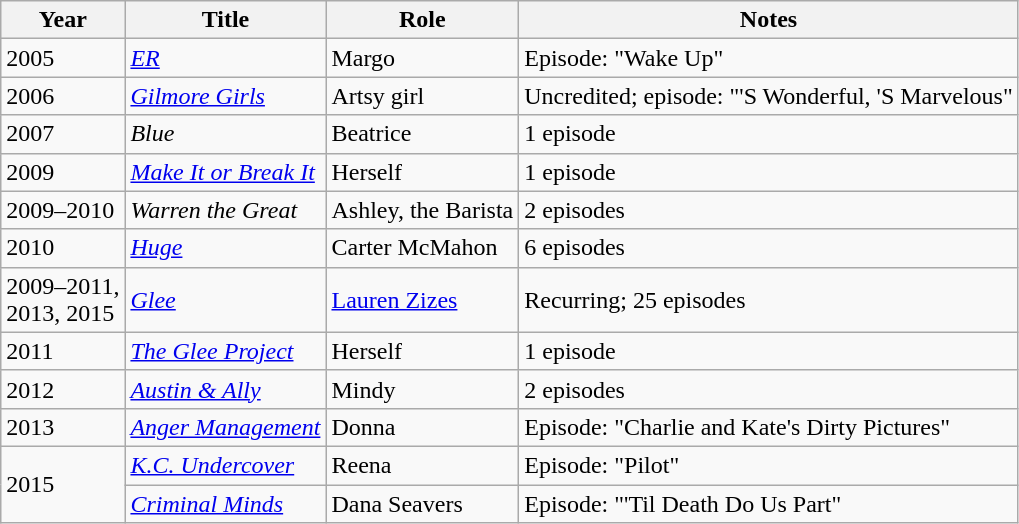<table class="wikitable sortable">
<tr>
<th>Year</th>
<th>Title</th>
<th>Role</th>
<th class="unsortable">Notes</th>
</tr>
<tr>
<td>2005</td>
<td><em><a href='#'>ER</a></em></td>
<td>Margo</td>
<td>Episode: "Wake Up"</td>
</tr>
<tr>
<td>2006</td>
<td><em><a href='#'>Gilmore Girls</a></em></td>
<td>Artsy girl</td>
<td>Uncredited; episode: "'S Wonderful, 'S Marvelous"</td>
</tr>
<tr>
<td>2007</td>
<td><em>Blue</em></td>
<td>Beatrice</td>
<td>1 episode</td>
</tr>
<tr>
<td>2009</td>
<td><em><a href='#'>Make It or Break It</a></em></td>
<td>Herself</td>
<td>1 episode</td>
</tr>
<tr>
<td>2009–2010</td>
<td><em>Warren the Great</em></td>
<td>Ashley, the Barista</td>
<td>2 episodes</td>
</tr>
<tr>
<td>2010</td>
<td><em><a href='#'>Huge</a></em></td>
<td>Carter McMahon</td>
<td>6 episodes</td>
</tr>
<tr>
<td>2009–2011,<br>2013, 2015</td>
<td><em><a href='#'>Glee</a></em></td>
<td><a href='#'>Lauren Zizes</a></td>
<td>Recurring; 25 episodes</td>
</tr>
<tr>
<td>2011</td>
<td><em><a href='#'>The Glee Project</a></em></td>
<td>Herself</td>
<td>1 episode</td>
</tr>
<tr>
<td>2012</td>
<td><em><a href='#'>Austin & Ally</a></em></td>
<td>Mindy</td>
<td>2 episodes</td>
</tr>
<tr>
<td>2013</td>
<td><em><a href='#'>Anger Management</a></em></td>
<td>Donna</td>
<td>Episode: "Charlie and Kate's Dirty Pictures"</td>
</tr>
<tr>
<td rowspan=2>2015</td>
<td><em><a href='#'>K.C. Undercover</a></em></td>
<td>Reena</td>
<td>Episode: "Pilot"</td>
</tr>
<tr>
<td><em><a href='#'>Criminal Minds</a></em></td>
<td>Dana Seavers</td>
<td>Episode: "'Til Death Do Us Part"</td>
</tr>
</table>
